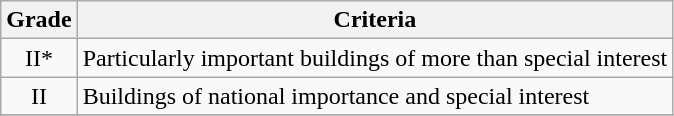<table class="wikitable" border="1">
<tr>
<th>Grade</th>
<th>Criteria</th>
</tr>
<tr>
<td align="center" >II*</td>
<td>Particularly important buildings of more than special interest</td>
</tr>
<tr>
<td align="center" >II</td>
<td>Buildings of national importance and special interest</td>
</tr>
<tr>
</tr>
</table>
